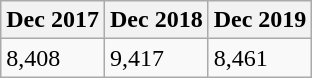<table class="wikitable">
<tr>
<th>Dec 2017</th>
<th>Dec 2018</th>
<th>Dec 2019</th>
</tr>
<tr>
<td>8,408</td>
<td>9,417</td>
<td>8,461</td>
</tr>
</table>
